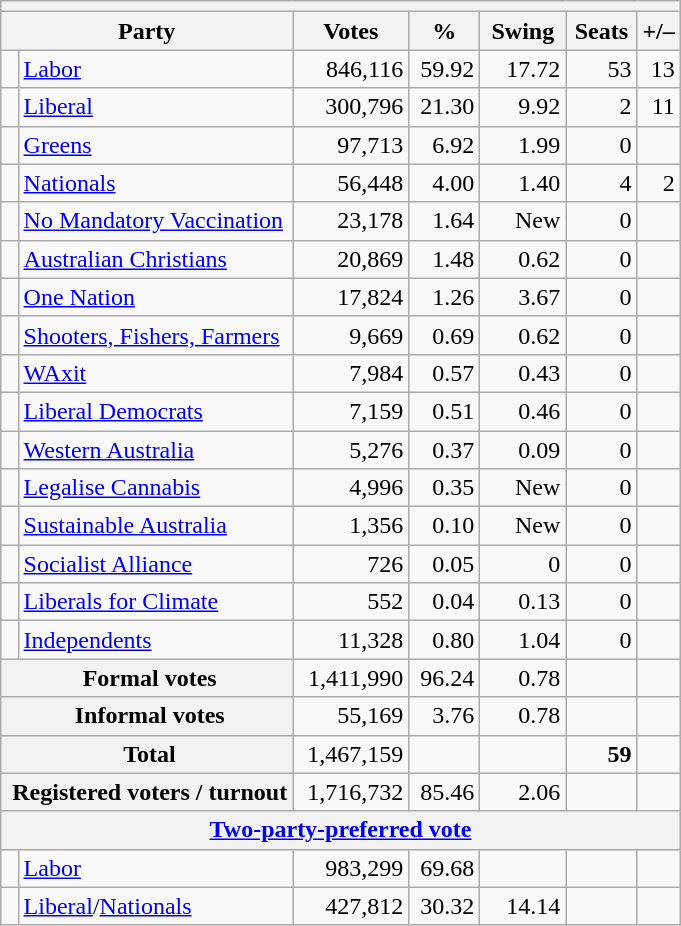<table class="wikitable" style="text-align:right;  margin-bottom:0">
<tr>
<th colspan="7"></th>
</tr>
<tr>
<th colspan="2" style="width:10px">Party</th>
<th style="width:70px;">Votes</th>
<th style="width:40px;">%</th>
<th style="width:50px;">Swing</th>
<th style="width:40px;">Seats</th>
<th>+/–</th>
</tr>
<tr>
<td> </td>
<td style="text-align:left;"><a href='#'>Labor</a></td>
<td>846,116</td>
<td>59.92</td>
<td> 17.72</td>
<td>53</td>
<td> 13</td>
</tr>
<tr>
<td> </td>
<td style="text-align:left;"><a href='#'>Liberal</a></td>
<td>300,796</td>
<td>21.30</td>
<td> 9.92</td>
<td>2</td>
<td> 11</td>
</tr>
<tr>
<td> </td>
<td style="text-align:left;"><a href='#'>Greens</a></td>
<td>97,713</td>
<td>6.92</td>
<td> 1.99</td>
<td>0</td>
<td></td>
</tr>
<tr>
<td> </td>
<td style="text-align:left;"><a href='#'>Nationals</a></td>
<td>56,448</td>
<td>4.00</td>
<td> 1.40</td>
<td>4</td>
<td> 2</td>
</tr>
<tr>
<td> </td>
<td style="text-align:left;"><a href='#'>No Mandatory Vaccination</a></td>
<td>23,178</td>
<td>1.64</td>
<td>New</td>
<td>0</td>
<td></td>
</tr>
<tr>
<td> </td>
<td style="text-align:left;"><a href='#'>Australian Christians</a></td>
<td>20,869</td>
<td>1.48</td>
<td> 0.62</td>
<td>0</td>
<td></td>
</tr>
<tr>
<td> </td>
<td style="text-align:left;"><a href='#'>One Nation</a></td>
<td>17,824</td>
<td>1.26</td>
<td> 3.67</td>
<td>0</td>
<td></td>
</tr>
<tr>
<td> </td>
<td style="text-align:left;"><a href='#'>Shooters, Fishers, Farmers</a></td>
<td>9,669</td>
<td>0.69</td>
<td> 0.62</td>
<td>0</td>
<td></td>
</tr>
<tr>
<td> </td>
<td style="text-align:left;"><a href='#'>WAxit</a></td>
<td>7,984</td>
<td>0.57</td>
<td> 0.43</td>
<td>0</td>
<td></td>
</tr>
<tr>
<td> </td>
<td style="text-align:left;"><a href='#'>Liberal Democrats</a></td>
<td>7,159</td>
<td>0.51</td>
<td> 0.46</td>
<td>0</td>
<td></td>
</tr>
<tr>
<td> </td>
<td style="text-align:left;"><a href='#'>Western Australia</a></td>
<td>5,276</td>
<td>0.37</td>
<td> 0.09</td>
<td>0</td>
<td></td>
</tr>
<tr>
<td> </td>
<td style="text-align:left;"><a href='#'>Legalise Cannabis</a></td>
<td>4,996</td>
<td>0.35</td>
<td>New</td>
<td>0</td>
<td></td>
</tr>
<tr>
<td> </td>
<td style="text-align:left;"><a href='#'>Sustainable Australia</a></td>
<td>1,356</td>
<td>0.10</td>
<td>New</td>
<td>0</td>
<td></td>
</tr>
<tr>
<td> </td>
<td style="text-align:left;"><a href='#'>Socialist Alliance</a></td>
<td>726</td>
<td>0.05</td>
<td> 0</td>
<td>0</td>
<td></td>
</tr>
<tr>
<td> </td>
<td style="text-align:left;"><a href='#'>Liberals for Climate</a></td>
<td>552</td>
<td>0.04</td>
<td> 0.13</td>
<td>0</td>
<td></td>
</tr>
<tr>
<td> </td>
<td style="text-align:left;"><a href='#'>Independents</a></td>
<td>11,328</td>
<td>0.80</td>
<td> 1.04</td>
<td>0</td>
<td></td>
</tr>
<tr>
<th colspan="2" rowspan="1"> Formal votes</th>
<td>1,411,990</td>
<td>96.24</td>
<td> 0.78</td>
<td></td>
<td></td>
</tr>
<tr>
<th colspan="2" rowspan="1"> Informal votes</th>
<td>55,169</td>
<td>3.76</td>
<td> 0.78</td>
<td></td>
<td></td>
</tr>
<tr>
<th colspan="2" rowspan="1"> <strong>Total </strong></th>
<td>1,467,159</td>
<td></td>
<td></td>
<td><strong>59</strong></td>
<td></td>
</tr>
<tr>
<th colspan="2" rowspan="1"> Registered voters / turnout</th>
<td>1,716,732</td>
<td>85.46</td>
<td> 2.06</td>
<td></td>
<td></td>
</tr>
<tr>
<th colspan="7"><a href='#'>Two-party-preferred vote</a></th>
</tr>
<tr>
<td></td>
<td style="text-align:left;"><a href='#'>Labor</a></td>
<td>983,299</td>
<td>69.68</td>
<td></td>
<td></td>
<td></td>
</tr>
<tr>
<td></td>
<td style="text-align:left;"><a href='#'>Liberal</a>/<a href='#'>Nationals</a></td>
<td>427,812</td>
<td>30.32</td>
<td> 14.14</td>
<td></td>
<td></td>
</tr>
</table>
